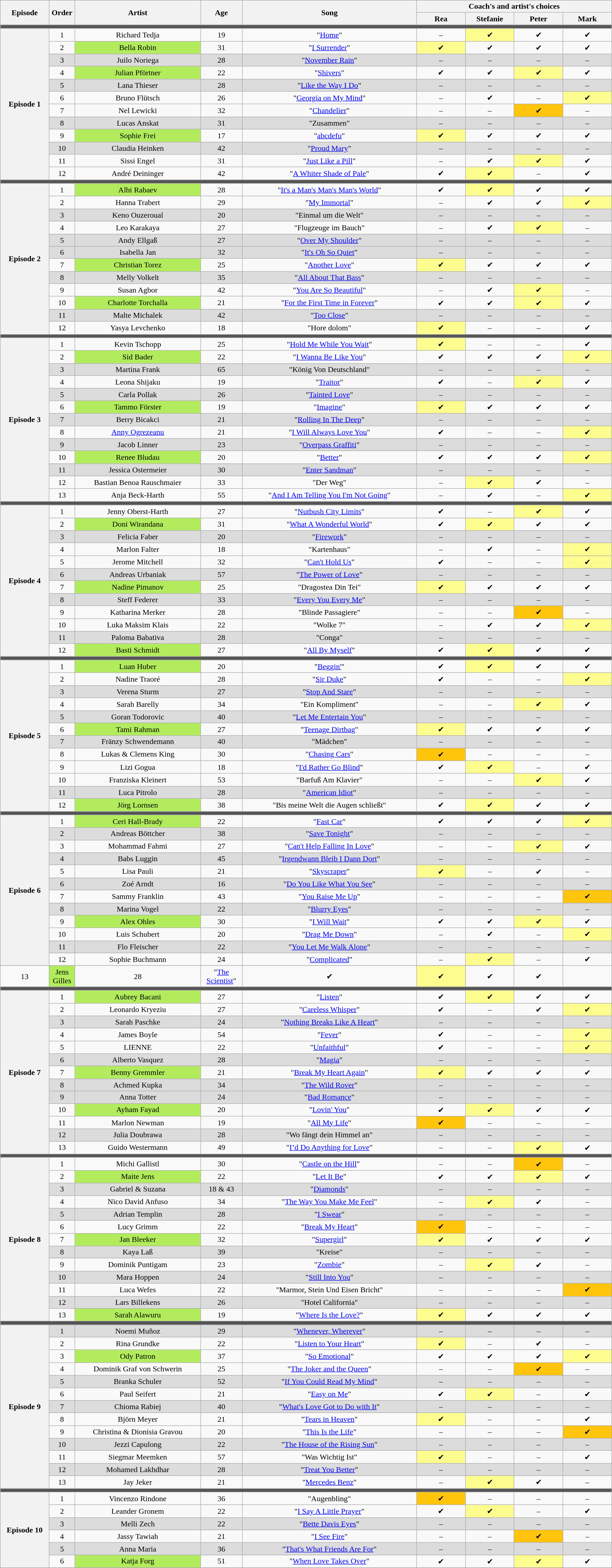<table class="wikitable" style="text-align:center; width:100%">
<tr>
<th rowspan="2" scope="col" style="width:07%">Episode</th>
<th rowspan="2" scope="col" style="width:02%">Order</th>
<th rowspan="2" scope="col" style="width:18%">Artist</th>
<th rowspan="2" scope="col" style="width:06%">Age</th>
<th rowspan="2" scope="col" style="width:25%">Song</th>
<th colspan="4" scope="col" style="width:28%">Coach's and artist's choices</th>
</tr>
<tr>
<th style="width:07%">Rea</th>
<th style="width:07%">Stefanie</th>
<th style="width:07%">Peter</th>
<th style="width:07%">Mark</th>
</tr>
<tr>
<td colspan="12" style="background:#555"></td>
</tr>
<tr>
<th scope="row" rowspan="12">Episode 1<br></th>
<td>1</td>
<td>Richard Tedja</td>
<td>19</td>
<td>"<a href='#'>Home</a>"</td>
<td>–</td>
<td style="background:#fdfc8f">✔</td>
<td>✔</td>
<td>✔</td>
</tr>
<tr>
<td>2</td>
<td style="background-color:#B2EC5D;">Bella Robin</td>
<td>31</td>
<td>"<a href='#'>I Surrender</a>"</td>
<td style="background:#fdfc8f">✔</td>
<td>✔</td>
<td>✔</td>
<td>✔</td>
</tr>
<tr style="background:#DCDCDC">
<td>3</td>
<td>Juilo Noriega</td>
<td>28</td>
<td>"<a href='#'>November Rain</a>"</td>
<td>–</td>
<td>–</td>
<td>–</td>
<td>–</td>
</tr>
<tr>
<td>4</td>
<td style="background-color:#B2EC5D;">Julian Pförtner</td>
<td>22</td>
<td>"<a href='#'>Shivers</a>"</td>
<td>✔</td>
<td>✔</td>
<td style="background:#fdfc8f">✔</td>
<td>✔</td>
</tr>
<tr style="background:#DCDCDC">
<td>5</td>
<td>Lana Thieser</td>
<td>28</td>
<td>"<a href='#'>Like the Way I Do</a>"</td>
<td>–</td>
<td>–</td>
<td>–</td>
<td>–</td>
</tr>
<tr>
<td>6</td>
<td>Bruno Flütsch</td>
<td>26</td>
<td>"<a href='#'>Georgia on My Mind</a>"</td>
<td>–</td>
<td>✔</td>
<td>–</td>
<td style="background:#fdfc8f">✔</td>
</tr>
<tr>
<td>7</td>
<td>Nel Lewicki</td>
<td>32</td>
<td>"<a href='#'>Chandelier</a>"</td>
<td>–</td>
<td>–</td>
<td style="background:#FFC40C;">✔</td>
<td>–</td>
</tr>
<tr style="background:#DCDCDC">
<td>8</td>
<td>Lucas Anskat</td>
<td>31</td>
<td>"Zusammen"</td>
<td>–</td>
<td>–</td>
<td>–</td>
<td>–</td>
</tr>
<tr>
<td>9</td>
<td style="background-color:#B2EC5D;">Sophie Frei</td>
<td>17</td>
<td>"<a href='#'>abcdefu</a>"</td>
<td style="background:#fdfc8f">✔</td>
<td>✔</td>
<td>✔</td>
<td>✔</td>
</tr>
<tr style="background:#DCDCDC">
<td>10</td>
<td>Claudia Heinken</td>
<td>42</td>
<td>"<a href='#'>Proud Mary</a>"</td>
<td>–</td>
<td>–</td>
<td>–</td>
<td>–</td>
</tr>
<tr>
<td>11</td>
<td>Sissi Engel</td>
<td>31</td>
<td>"<a href='#'>Just Like a Pill</a>"</td>
<td>–</td>
<td>✔</td>
<td style="background:#fdfc8f">✔</td>
<td>✔</td>
</tr>
<tr>
<td>12</td>
<td>André Deininger</td>
<td>42</td>
<td>"<a href='#'>A Whiter Shade of Pale</a>"</td>
<td>✔</td>
<td style="background:#fdfc8f">✔</td>
<td>–</td>
<td>✔</td>
</tr>
<tr>
<td colspan="10" style="background:#555"></td>
</tr>
<tr>
<th scope="row" rowspan="12">Episode 2<br></th>
<td>1</td>
<td style="background-color:#B2EC5D;">Albi Rabaev</td>
<td>28</td>
<td>"<a href='#'>It's a Man's Man's Man's World</a>"</td>
<td>✔</td>
<td style="background:#fdfc8f">✔</td>
<td>✔</td>
<td>✔</td>
</tr>
<tr>
<td>2</td>
<td>Hanna Trabert</td>
<td>29</td>
<td>"<a href='#'>My Immortal</a>"</td>
<td>–</td>
<td>✔</td>
<td>✔</td>
<td style="background:#fdfc8f">✔</td>
</tr>
<tr style="background:#DCDCDC">
<td>3</td>
<td>Keno Ouzeroual</td>
<td>20</td>
<td>"Einmal um die Welt"</td>
<td>–</td>
<td>–</td>
<td>–</td>
<td>–</td>
</tr>
<tr>
<td>4</td>
<td>Leo Karakaya</td>
<td>27</td>
<td>"Flugzeuge im Bauch"</td>
<td>–</td>
<td>✔</td>
<td style="background:#fdfc8f">✔</td>
<td>–</td>
</tr>
<tr style="background:#DCDCDC">
<td>5</td>
<td>Andy Ellgaß</td>
<td>27</td>
<td>"<a href='#'>Over My Shoulder</a>"</td>
<td>–</td>
<td>–</td>
<td>–</td>
<td>–</td>
</tr>
<tr style="background:#DCDCDC">
<td>6</td>
<td>Isabella Jan</td>
<td>32</td>
<td>"<a href='#'>It's Oh So Quiet</a>"</td>
<td>–</td>
<td>–</td>
<td>–</td>
<td>–</td>
</tr>
<tr>
<td>7</td>
<td style="background-color:#B2EC5D;">Christian Torez</td>
<td>25</td>
<td>"<a href='#'>Another Love</a>"</td>
<td style="background:#fdfc8f">✔</td>
<td>✔</td>
<td>✔</td>
<td>✔</td>
</tr>
<tr style="background:#DCDCDC">
<td>8</td>
<td>Melly Volkelt</td>
<td>35</td>
<td>"<a href='#'>All About That Bass</a>"</td>
<td>–</td>
<td>–</td>
<td>–</td>
<td>–</td>
</tr>
<tr>
<td>9</td>
<td>Susan Agbor</td>
<td>42</td>
<td>"<a href='#'>You Are So Beautiful</a>"</td>
<td>–</td>
<td>✔</td>
<td style="background:#fdfc8f">✔</td>
<td>–</td>
</tr>
<tr>
<td>10</td>
<td style="background-color:#B2EC5D;">Charlotte Torchalla</td>
<td>21</td>
<td>"<a href='#'>For the First Time in Forever</a>"</td>
<td>✔</td>
<td>✔</td>
<td style="background:#fdfc8f">✔</td>
<td>✔</td>
</tr>
<tr style="background:#DCDCDC">
<td>11</td>
<td>Malte Michalek</td>
<td>42</td>
<td>"<a href='#'>Too Close</a>"</td>
<td>–</td>
<td>–</td>
<td>–</td>
<td>–</td>
</tr>
<tr>
<td>12</td>
<td>Yasya Levchenko</td>
<td>18</td>
<td>"Hore dolom"</td>
<td style="background:#fdfc8f">✔</td>
<td>–</td>
<td>–</td>
<td>✔</td>
</tr>
<tr>
<td colspan="10" style="background:#555"></td>
</tr>
<tr>
<th scope="row" rowspan="13">Episode 3<br></th>
<td>1</td>
<td>Kevin Tschopp</td>
<td>25</td>
<td>"<a href='#'>Hold Me While You Wait</a>"</td>
<td style="background:#fdfc8f">✔</td>
<td>–</td>
<td>–</td>
<td>✔</td>
</tr>
<tr>
<td>2</td>
<td style="background-color:#B2EC5D;">Sid Bader</td>
<td>22</td>
<td>"<a href='#'>I Wanna Be Like You</a>"</td>
<td>✔</td>
<td>✔</td>
<td>✔</td>
<td style="background:#fdfc8f">✔</td>
</tr>
<tr style="background:#DCDCDC">
<td>3</td>
<td>Martina Frank</td>
<td>65</td>
<td>"König Von Deutschland"</td>
<td>–</td>
<td>–</td>
<td>–</td>
<td>–</td>
</tr>
<tr>
<td>4</td>
<td>Leona Shijaku</td>
<td>19</td>
<td>"<a href='#'>Traitor</a>"</td>
<td>✔</td>
<td>–</td>
<td style="background:#fdfc8f">✔</td>
<td>✔</td>
</tr>
<tr style="background:#DCDCDC">
<td>5</td>
<td>Carla Pollak</td>
<td>26</td>
<td>"<a href='#'>Tainted Love</a>"</td>
<td>–</td>
<td>–</td>
<td>–</td>
<td>–</td>
</tr>
<tr>
<td>6</td>
<td style="background-color:#B2EC5D;">Tammo Förster</td>
<td>19</td>
<td>"<a href='#'>Imagine</a>"</td>
<td style="background:#fdfc8f">✔</td>
<td>✔</td>
<td>✔</td>
<td>✔</td>
</tr>
<tr style="background:#DCDCDC">
<td>7</td>
<td>Berry Bicakci</td>
<td>21</td>
<td>"<a href='#'>Rolling In The Deep</a>"</td>
<td>–</td>
<td>–</td>
<td>–</td>
<td>–</td>
</tr>
<tr>
<td>8</td>
<td><a href='#'>Anny Ogrezeanu</a></td>
<td>21</td>
<td>"<a href='#'>I Will Always Love You</a>"</td>
<td>✔</td>
<td>–</td>
<td>–</td>
<td style="background:#fdfc8f">✔</td>
</tr>
<tr style="background:#DCDCDC">
<td>9</td>
<td>Jacob Linner</td>
<td>23</td>
<td>"<a href='#'>Overpass Graffiti</a>"</td>
<td>–</td>
<td>–</td>
<td>–</td>
<td>–</td>
</tr>
<tr>
<td>10</td>
<td style="background-color:#B2EC5D;">Renee Bludau</td>
<td>20</td>
<td>"<a href='#'>Better</a>"</td>
<td>✔</td>
<td>✔</td>
<td>✔</td>
<td style="background:#fdfc8f">✔</td>
</tr>
<tr style="background:#DCDCDC">
<td>11</td>
<td>Jessica Ostermeier</td>
<td>30</td>
<td>"<a href='#'>Enter Sandman</a>"</td>
<td>–</td>
<td>–</td>
<td>–</td>
<td>–</td>
</tr>
<tr>
<td>12</td>
<td>Bastian Benoa Rauschmaier</td>
<td>33</td>
<td>"Der Weg"</td>
<td>–</td>
<td style="background:#fdfc8f">✔</td>
<td>✔</td>
<td>–</td>
</tr>
<tr>
<td>13</td>
<td>Anja Beck-Harth</td>
<td>55</td>
<td>"<a href='#'>And I Am Telling You I'm Not Going</a>"</td>
<td>–</td>
<td>✔</td>
<td>–</td>
<td style="background:#fdfc8f">✔</td>
</tr>
<tr>
<td colspan="10" style="background:#555"></td>
</tr>
<tr>
<th scope="row" rowspan="12">Episode 4<br></th>
<td>1</td>
<td>Jenny Oberst-Harth</td>
<td>27</td>
<td>"<a href='#'>Nutbush City Limits</a>"</td>
<td>✔</td>
<td>–</td>
<td style="background:#fdfc8f">✔</td>
<td>✔</td>
</tr>
<tr>
<td>2</td>
<td style="background-color:#B2EC5D;">Doni Wirandana</td>
<td>31</td>
<td>"<a href='#'>What A Wonderful World</a>"</td>
<td>✔</td>
<td style="background:#fdfc8f">✔</td>
<td>✔</td>
<td>✔</td>
</tr>
<tr style="background:#DCDCDC">
<td>3</td>
<td>Felicia Faber</td>
<td>20</td>
<td>"<a href='#'>Firework</a>"</td>
<td>–</td>
<td>–</td>
<td>–</td>
<td>–</td>
</tr>
<tr>
<td>4</td>
<td>Marlon Falter</td>
<td>18</td>
<td>"Kartenhaus"</td>
<td>–</td>
<td>✔</td>
<td>–</td>
<td style="background:#fdfc8f">✔</td>
</tr>
<tr>
<td>5</td>
<td>Jerome Mitchell</td>
<td>32</td>
<td>"<a href='#'>Can't Hold Us</a>"</td>
<td>✔</td>
<td>–</td>
<td>–</td>
<td style="background:#fdfc8f">✔</td>
</tr>
<tr style="background:#DCDCDC">
<td>6</td>
<td>Andreas Urbaniak</td>
<td>57</td>
<td>"<a href='#'>The Power of Love</a>"</td>
<td>–</td>
<td>–</td>
<td>–</td>
<td>–</td>
</tr>
<tr>
<td>7</td>
<td style="background-color:#B2EC5D;">Nadine Pimanov</td>
<td>25</td>
<td>"Dragostea Din Tei"</td>
<td style="background:#fdfc8f">✔</td>
<td>✔</td>
<td>✔</td>
<td>✔</td>
</tr>
<tr style="background:#DCDCDC">
<td>8</td>
<td>Steff Federer</td>
<td>33</td>
<td>"<a href='#'>Every You Every Me</a>"</td>
<td>–</td>
<td>–</td>
<td>–</td>
<td>–</td>
</tr>
<tr>
<td>9</td>
<td>Katharina Merker</td>
<td>28</td>
<td>"Blinde Passagiere"</td>
<td>–</td>
<td>–</td>
<td style="background:#FFC40C;">✔</td>
<td>–</td>
</tr>
<tr>
<td>10</td>
<td>Luka Maksim Klais</td>
<td>22</td>
<td>"Wolke 7"</td>
<td>–</td>
<td>✔</td>
<td>✔</td>
<td style="background:#fdfc8f">✔</td>
</tr>
<tr style="background:#DCDCDC">
<td>11</td>
<td>Paloma Babativa</td>
<td>28</td>
<td>"Conga"</td>
<td>–</td>
<td>–</td>
<td>–</td>
<td>–</td>
</tr>
<tr>
<td>12</td>
<td style="background-color:#B2EC5D;">Basti Schmidt</td>
<td>27</td>
<td>"<a href='#'>All By Myself</a>"</td>
<td>✔</td>
<td style="background:#fdfc8f">✔</td>
<td>✔</td>
<td>✔</td>
</tr>
<tr>
<td colspan="10" style="background:#555"></td>
</tr>
<tr>
<th scope="row" rowspan="12">Episode 5<br></th>
<td>1</td>
<td style="background-color:#B2EC5D;">Luan Huber</td>
<td>20</td>
<td>"<a href='#'>Beggin'</a>"</td>
<td>✔</td>
<td style="background:#fdfc8f">✔</td>
<td>✔</td>
<td>✔</td>
</tr>
<tr>
<td>2</td>
<td>Nadine Traoré</td>
<td>28</td>
<td>"<a href='#'>Sir Duke</a>"</td>
<td>✔</td>
<td>–</td>
<td>–</td>
<td style="background:#fdfc8f">✔</td>
</tr>
<tr style="background:#DCDCDC">
<td>3</td>
<td>Verena Sturm</td>
<td>27</td>
<td>"<a href='#'>Stop And Stare</a>"</td>
<td>–</td>
<td>–</td>
<td>–</td>
<td>–</td>
</tr>
<tr>
<td>4</td>
<td>Sarah Barelly</td>
<td>34</td>
<td>"Ein Kompliment"</td>
<td>–</td>
<td>–</td>
<td style="background:#fdfc8f">✔</td>
<td>✔</td>
</tr>
<tr style="background:#DCDCDC">
<td>5</td>
<td>Goran Todorovic</td>
<td>40</td>
<td>"<a href='#'>Let Me Entertain You</a>"</td>
<td>–</td>
<td>–</td>
<td>–</td>
<td>–</td>
</tr>
<tr>
<td>6</td>
<td style="background-color:#B2EC5D;">Tami Rahman</td>
<td>27</td>
<td>"<a href='#'>Teenage Dirtbag</a>"</td>
<td style="background:#fdfc8f">✔</td>
<td>✔</td>
<td>✔</td>
<td>✔</td>
</tr>
<tr style="background:#DCDCDC">
<td>7</td>
<td>Fränzy Schwendemann</td>
<td>40</td>
<td>"Mädchen"</td>
<td>–</td>
<td>–</td>
<td>–</td>
<td>–</td>
</tr>
<tr>
<td>8</td>
<td>Lukas & Clemens King</td>
<td>30</td>
<td>"<a href='#'>Chasing Cars</a>"</td>
<td style="background:#FFC40C;">✔</td>
<td>–</td>
<td>–</td>
<td>–</td>
</tr>
<tr>
<td>9</td>
<td>Lizi Gogua</td>
<td>18</td>
<td>"<a href='#'>I'd Rather Go Blind</a>"</td>
<td>✔</td>
<td style="background:#fdfc8f">✔</td>
<td>–</td>
<td>✔</td>
</tr>
<tr>
<td>10</td>
<td>Franziska Kleinert</td>
<td>53</td>
<td>"Barfuß Am Klavier"</td>
<td>–</td>
<td>–</td>
<td style="background:#fdfc8f">✔</td>
<td>✔</td>
</tr>
<tr style="background:#DCDCDC">
<td>11</td>
<td>Luca Pitrolo</td>
<td>28</td>
<td>"<a href='#'>American Idiot</a>"</td>
<td>–</td>
<td>–</td>
<td>–</td>
<td>–</td>
</tr>
<tr>
<td>12</td>
<td style="background-color:#B2EC5D;">Jörg Lornsen</td>
<td>38</td>
<td>"Bis meine Welt die Augen schließt"</td>
<td>✔</td>
<td style="background:#fdfc8f">✔</td>
<td>✔</td>
<td>✔</td>
</tr>
<tr>
<td colspan="10" style="background:#555"></td>
</tr>
<tr>
<th scope="row" rowspan="13">Episode 6<br></th>
<td>1</td>
<td style="background-color:#B2EC5D;">Ceri Hall-Brady</td>
<td>22</td>
<td>"<a href='#'>Fast Car</a>"</td>
<td>✔</td>
<td>✔</td>
<td>✔</td>
<td style="background:#fdfc8f">✔</td>
</tr>
<tr style="background:#DCDCDC">
<td>2</td>
<td>Andreas Böttcher</td>
<td>38</td>
<td>"<a href='#'>Save Tonight</a>"</td>
<td>–</td>
<td>–</td>
<td>–</td>
<td>–</td>
</tr>
<tr>
<td>3</td>
<td>Mohammad Fahmi</td>
<td>27</td>
<td>"<a href='#'>Can't Help Falling In Love</a>"</td>
<td>–</td>
<td>–</td>
<td style="background:#fdfc8f">✔</td>
<td>✔</td>
</tr>
<tr>
</tr>
<tr style="background:#DCDCDC">
<td>4</td>
<td>Babs Luggin</td>
<td>45</td>
<td>"<a href='#'>Irgendwann Bleib I Dann Dort</a>"</td>
<td>–</td>
<td>–</td>
<td>–</td>
<td>–</td>
</tr>
<tr>
<td>5</td>
<td>Lisa Pauli</td>
<td>21</td>
<td>"<a href='#'>Skyscraper</a>"</td>
<td style="background:#fdfc8f">✔</td>
<td>–</td>
<td>✔</td>
<td>–</td>
</tr>
<tr style="background:#DCDCDC">
<td>6</td>
<td>Zoé Arndt</td>
<td>16</td>
<td>"<a href='#'>Do You Like What You See</a>"</td>
<td>–</td>
<td>–</td>
<td>–</td>
<td>–</td>
</tr>
<tr>
<td>7</td>
<td>Sammy Franklin</td>
<td>43</td>
<td>"<a href='#'>You Raise Me Up</a>"</td>
<td>–</td>
<td>–</td>
<td>–</td>
<td style="background:#FFC40C;">✔</td>
</tr>
<tr style="background:#DCDCDC">
<td>8</td>
<td>Marina Vogel</td>
<td>22</td>
<td>"<a href='#'>Blurry Eyes</a>"</td>
<td>–</td>
<td>–</td>
<td>–</td>
<td>–</td>
</tr>
<tr>
<td>9</td>
<td style="background-color:#B2EC5D;">Alex Ohles</td>
<td>30</td>
<td>"<a href='#'>I Will Wait</a>"</td>
<td>✔</td>
<td>✔</td>
<td style="background:#fdfc8f">✔</td>
<td>✔</td>
</tr>
<tr>
<td>10</td>
<td>Luis Schubert</td>
<td>20</td>
<td>"<a href='#'>Drag Me Down</a>"</td>
<td>–</td>
<td>✔</td>
<td>–</td>
<td style="background:#fdfc8f">✔</td>
</tr>
<tr style="background:#DCDCDC">
<td>11</td>
<td>Flo Fleischer</td>
<td>22</td>
<td>"<a href='#'>You Let Me Walk Alone</a>"</td>
<td>–</td>
<td>–</td>
<td>–</td>
<td>–</td>
</tr>
<tr>
<td>12</td>
<td>Sophie Buchmann</td>
<td>24</td>
<td>"<a href='#'>Complicated</a>"</td>
<td>–</td>
<td style="background:#fdfc8f">✔</td>
<td>–</td>
<td>✔</td>
</tr>
<tr>
</tr>
<tr>
<td>13</td>
<td style="background-color:#B2EC5D;">Jens Gilles</td>
<td>28</td>
<td>"<a href='#'>The Scientist</a>"</td>
<td>✔</td>
<td style="background:#fdfc8f">✔</td>
<td>✔</td>
<td>✔</td>
</tr>
<tr>
<td colspan="10" style="background:#555"></td>
</tr>
<tr>
<th scope="row" rowspan="13">Episode 7<br></th>
<td>1</td>
<td style="background-color:#B2EC5D;">Aubrey Bacani</td>
<td>27</td>
<td>"<a href='#'>Listen</a>"</td>
<td>✔</td>
<td style="background:#fdfc8f">✔</td>
<td>✔</td>
<td>✔</td>
</tr>
<tr>
<td>2</td>
<td>Leonardo Kryeziu</td>
<td>27</td>
<td>"<a href='#'>Careless Whisper</a>"</td>
<td>✔</td>
<td>–</td>
<td>✔</td>
<td style="background:#fdfc8f">✔</td>
</tr>
<tr style="background:#DCDCDC">
<td>3</td>
<td>Sarah Paschke</td>
<td>24</td>
<td>"<a href='#'>Nothing Breaks Like A Heart</a>"</td>
<td>–</td>
<td>–</td>
<td>–</td>
<td>–</td>
</tr>
<tr>
<td>4</td>
<td>James Boyle</td>
<td>54</td>
<td>"<a href='#'>Fever</a>"</td>
<td>✔</td>
<td>–</td>
<td>–</td>
<td style="background:#fdfc8f">✔</td>
</tr>
<tr>
<td>5</td>
<td>LIENNE</td>
<td>22</td>
<td>"<a href='#'>Unfaithful</a>"</td>
<td>✔</td>
<td>–</td>
<td>–</td>
<td style="background:#fdfc8f">✔</td>
</tr>
<tr style="background:#DCDCDC">
<td>6</td>
<td>Alberto Vasquez</td>
<td>28</td>
<td>"<a href='#'>Magia</a>"</td>
<td>–</td>
<td>–</td>
<td>–</td>
<td>–</td>
</tr>
<tr>
<td>7</td>
<td style="background-color:#B2EC5D;">Benny Gremmler</td>
<td>21</td>
<td>"<a href='#'>Break My Heart Again</a>"</td>
<td style="background:#fdfc8f">✔</td>
<td>✔</td>
<td>✔</td>
<td>✔</td>
</tr>
<tr style="background:#DCDCDC">
<td>8</td>
<td>Achmed Kupka</td>
<td>34</td>
<td>"<a href='#'>The Wild Rover</a>"</td>
<td>–</td>
<td>–</td>
<td>–</td>
<td>–</td>
</tr>
<tr style="background:#DCDCDC">
<td>9</td>
<td>Anna Totter</td>
<td>24</td>
<td>"<a href='#'>Bad Romance</a>"</td>
<td>–</td>
<td>–</td>
<td>–</td>
<td>–</td>
</tr>
<tr>
<td>10</td>
<td style="background-color:#B2EC5D;">Ayham Fayad</td>
<td>20</td>
<td>"<a href='#'>Lovin' You</a>"</td>
<td>✔</td>
<td style="background:#fdfc8f">✔</td>
<td>✔</td>
<td>✔</td>
</tr>
<tr>
<td>11</td>
<td>Marlon Newman</td>
<td>19</td>
<td>"<a href='#'>All My Life</a>"</td>
<td style="background:#FFC40C;">✔</td>
<td>–</td>
<td>–</td>
<td>–</td>
</tr>
<tr style="background:#DCDCDC">
<td>12</td>
<td>Julia Doubrawa</td>
<td>28</td>
<td>"Wo fängt dein Himmel an"</td>
<td>–</td>
<td>–</td>
<td>–</td>
<td>–</td>
</tr>
<tr>
<td>13</td>
<td>Guido Westermann</td>
<td>49</td>
<td>"<a href='#'>I’d Do Anything for Love</a>"</td>
<td>–</td>
<td>–</td>
<td style="background:#fdfc8f">✔</td>
<td>✔</td>
</tr>
<tr>
<td colspan="10" style="background:#555"></td>
</tr>
<tr>
<th scope="row" rowspan="13">Episode 8<br></th>
<td>1</td>
<td>Michi Gallistl</td>
<td>30</td>
<td>"<a href='#'>Castle on the Hill</a>"</td>
<td>–</td>
<td>–</td>
<td style="background:#FFC40C;">✔</td>
<td>–</td>
</tr>
<tr>
<td>2</td>
<td style="background-color:#B2EC5D;">Maite Jens</td>
<td>22</td>
<td>"<a href='#'>Let It Be</a>"</td>
<td>✔</td>
<td>✔</td>
<td style="background:#fdfc8f">✔</td>
<td>✔</td>
</tr>
<tr style="background:#DCDCDC">
<td>3</td>
<td>Gabriel & Suzana</td>
<td>18 & 43</td>
<td>"<a href='#'>Diamonds</a>"</td>
<td>–</td>
<td>–</td>
<td>–</td>
<td>–</td>
</tr>
<tr>
<td>4</td>
<td>Nico David Anfuso</td>
<td>34</td>
<td>"<a href='#'>The Way You Make Me Feel</a>"</td>
<td>–</td>
<td style="background:#fdfc8f">✔</td>
<td>✔</td>
<td>–</td>
</tr>
<tr style="background:#DCDCDC">
<td>5</td>
<td>Adrian Templin</td>
<td>28</td>
<td>"<a href='#'>I Swear</a>"</td>
<td>–</td>
<td>–</td>
<td>–</td>
<td>–</td>
</tr>
<tr>
<td>6</td>
<td>Lucy Grimm</td>
<td>22</td>
<td>"<a href='#'>Break My Heart</a>"</td>
<td style="background:#FFC40C;">✔</td>
<td>–</td>
<td>–</td>
<td>–</td>
</tr>
<tr>
<td>7</td>
<td style="background-color:#B2EC5D;">Jan Bleeker</td>
<td>32</td>
<td>"<a href='#'>Supergirl</a>"</td>
<td style="background:#fdfc8f">✔</td>
<td>✔</td>
<td>✔</td>
<td>✔</td>
</tr>
<tr style="background:#DCDCDC">
<td>8</td>
<td>Kaya Laß</td>
<td>39</td>
<td>"Kreise"</td>
<td>–</td>
<td>–</td>
<td>–</td>
<td>–</td>
</tr>
<tr>
<td>9</td>
<td>Dominik Puntigam</td>
<td>23</td>
<td>"<a href='#'>Zombie</a>"</td>
<td>–</td>
<td style="background:#fdfc8f">✔</td>
<td>✔</td>
<td>–</td>
</tr>
<tr style="background:#DCDCDC">
<td>10</td>
<td>Mara Hoppen</td>
<td>24</td>
<td>"<a href='#'>Still Into You</a>"</td>
<td>–</td>
<td>–</td>
<td>–</td>
<td>–</td>
</tr>
<tr>
<td>11</td>
<td>Luca Wefes</td>
<td>22</td>
<td>"Marmor, Stein Und Eisen Bricht"</td>
<td>–</td>
<td>–</td>
<td>–</td>
<td style="background:#FFC40C;">✔</td>
</tr>
<tr style="background:#DCDCDC">
<td>12</td>
<td>Lars Billekens</td>
<td>26</td>
<td>"Hotel California"</td>
<td>–</td>
<td>–</td>
<td>–</td>
<td>–</td>
</tr>
<tr>
<td>13</td>
<td style="background-color:#B2EC5D;">Sarah Alawuru</td>
<td>19</td>
<td>"<a href='#'>Where Is the Love?</a>"</td>
<td style="background:#fdfc8f">✔</td>
<td>✔</td>
<td>✔</td>
<td>✔</td>
</tr>
<tr>
<td colspan="10" style="background:#555"></td>
</tr>
<tr>
<th scope="row" rowspan="14">Episode 9<br></th>
</tr>
<tr style="background:#dcdcdc">
<td>1</td>
<td>Noemi Muñoz</td>
<td>29</td>
<td>"<a href='#'>Whenever, Wherever</a>"</td>
<td>–</td>
<td>–</td>
<td>–</td>
<td>–</td>
</tr>
<tr>
<td>2</td>
<td>Rina Grundke</td>
<td>22</td>
<td>"<a href='#'>Listen to Your Heart</a>"</td>
<td style="background:#fdfc8f">✔</td>
<td>–</td>
<td>✔</td>
<td>–</td>
</tr>
<tr>
<td>3</td>
<td style="background-color:#B2EC5D;">Ody Patron</td>
<td>37</td>
<td>"<a href='#'>So Emotional</a>"</td>
<td>✔</td>
<td>✔</td>
<td>✔</td>
<td style="background:#fdfc8f">✔</td>
</tr>
<tr>
<td>4</td>
<td>Dominik Graf von Schwerin</td>
<td>25</td>
<td>"<a href='#'>The Joker and the Queen</a>"</td>
<td>–</td>
<td>–</td>
<td style="background:#FFC40C;">✔</td>
<td>–</td>
</tr>
<tr style="background:#dcdcdc">
<td>5</td>
<td>Branka Schuler</td>
<td>52</td>
<td>"<a href='#'>If You Could Read My Mind</a>"</td>
<td>–</td>
<td>–</td>
<td>–</td>
<td>–</td>
</tr>
<tr>
<td>6</td>
<td>Paul Seifert</td>
<td>21</td>
<td>"<a href='#'>Easy on Me</a>"</td>
<td>✔</td>
<td style="background:#fdfc8f">✔</td>
<td>–</td>
<td>✔</td>
</tr>
<tr style="background:#dcdcdc">
<td>7</td>
<td>Chioma Rabiej</td>
<td>40</td>
<td>"<a href='#'>What's Love Got to Do with It</a>"</td>
<td>–</td>
<td>–</td>
<td>–</td>
<td>–</td>
</tr>
<tr>
<td>8</td>
<td>Björn Meyer</td>
<td>21</td>
<td>"<a href='#'>Tears in Heaven</a>"</td>
<td style="background:#fdfc8f">✔</td>
<td>–</td>
<td>–</td>
<td>✔</td>
</tr>
<tr>
<td>9</td>
<td>Christina & Dionisia Gravou</td>
<td>20</td>
<td>"<a href='#'>This Is the Life</a>"</td>
<td>–</td>
<td>–</td>
<td>–</td>
<td style="background:#FFC40C;">✔</td>
</tr>
<tr style="background:#dcdcdc">
<td>10</td>
<td>Jezzi Capulong</td>
<td>22</td>
<td>"<a href='#'>The House of the Rising Sun</a>"</td>
<td>–</td>
<td>–</td>
<td>–</td>
<td>–</td>
</tr>
<tr>
<td>11</td>
<td>Siegmar Meemken</td>
<td>57</td>
<td>"Was Wichtig Ist"</td>
<td style="background:#fdfc8f">✔</td>
<td>–</td>
<td>–</td>
<td>✔</td>
</tr>
<tr style="background:#dcdcdc">
<td>12</td>
<td>Mohamed Lakhdhar</td>
<td>28</td>
<td>"<a href='#'>Treat You Better</a>"</td>
<td>–</td>
<td>–</td>
<td>–</td>
<td>–</td>
</tr>
<tr>
<td>13</td>
<td>Jay Jeker</td>
<td>21</td>
<td>"<a href='#'>Mercedes Benz</a>"</td>
<td>–</td>
<td style="background:#fdfc8f">✔</td>
<td>✔</td>
<td>–</td>
</tr>
<tr>
<td colspan="10" style="background:#555"></td>
</tr>
<tr>
<th scope="row" rowspan="14">Episode 10<br></th>
<td>1</td>
<td>Vincenzo Rindone</td>
<td>36</td>
<td>"Augenbling"</td>
<td style="background:#FFC40C;">✔</td>
<td>–</td>
<td>–</td>
<td>–</td>
</tr>
<tr>
<td>2</td>
<td>Leander Gronem</td>
<td>22</td>
<td>"<a href='#'>I Say A Little Prayer</a>"</td>
<td>✔</td>
<td style="background:#fdfc8f">✔</td>
<td>–</td>
<td>✔</td>
</tr>
<tr style="background:#dcdcdc">
<td>3</td>
<td>Melli Zech</td>
<td>22</td>
<td>"<a href='#'>Bette Davis Eyes</a>"</td>
<td>–</td>
<td>–</td>
<td>–</td>
<td>–</td>
</tr>
<tr>
<td>4</td>
<td>Jassy Tawiah</td>
<td>21</td>
<td>"<a href='#'>I See Fire</a>"</td>
<td>–</td>
<td>–</td>
<td style="background:#FFC40C;">✔</td>
<td>–</td>
</tr>
<tr style="background:#dcdcdc">
<td>5</td>
<td>Anna Maria</td>
<td>36</td>
<td>"<a href='#'>That's What Friends Are For</a>"</td>
<td>–</td>
<td>–</td>
<td>–</td>
<td>–</td>
</tr>
<tr>
<td>6</td>
<td style="background-color:#B2EC5D;">Katja Forg</td>
<td>51</td>
<td>"<a href='#'>When Love Takes Over</a>"</td>
<td>✔</td>
<td>✔</td>
<td style="background:#fdfc8f">✔</td>
<td>✔</td>
</tr>
<tr>
</tr>
</table>
